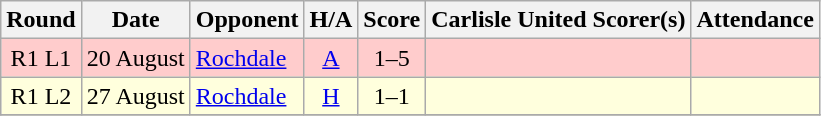<table class="wikitable" style="text-align:center">
<tr>
<th>Round</th>
<th>Date</th>
<th>Opponent</th>
<th>H/A</th>
<th>Score</th>
<th>Carlisle United Scorer(s)</th>
<th>Attendance</th>
</tr>
<tr bgcolor=#FFCCCC>
<td>R1 L1</td>
<td align=left>20 August</td>
<td align=left><a href='#'>Rochdale</a></td>
<td><a href='#'>A</a></td>
<td>1–5</td>
<td align=left></td>
<td></td>
</tr>
<tr bgcolor=#ffffdd>
<td>R1 L2</td>
<td align=left>27 August</td>
<td align=left><a href='#'>Rochdale</a></td>
<td><a href='#'>H</a></td>
<td>1–1</td>
<td align=left></td>
<td></td>
</tr>
<tr>
</tr>
</table>
